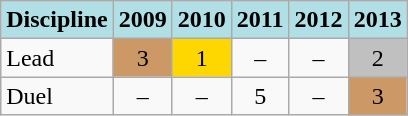<table class="wikitable" style="text-align: center;">
<tr>
<th style="background: #b0e0e6;">Discipline</th>
<th style="background: #b0e0e6;">2009</th>
<th style="background: #b0e0e6;">2010</th>
<th style="background: #b0e0e6;">2011</th>
<th style="background: #b0e0e6;">2012</th>
<th style="background: #b0e0e6;">2013</th>
</tr>
<tr>
<td align="left">Lead</td>
<td style="background: #cc9966;">3</td>
<td style="background: gold;">1</td>
<td>–</td>
<td>–</td>
<td style="background: silver;">2</td>
</tr>
<tr>
<td align="left">Duel</td>
<td>–</td>
<td>–</td>
<td>5</td>
<td>–</td>
<td style="background: #cc9966;">3</td>
</tr>
</table>
